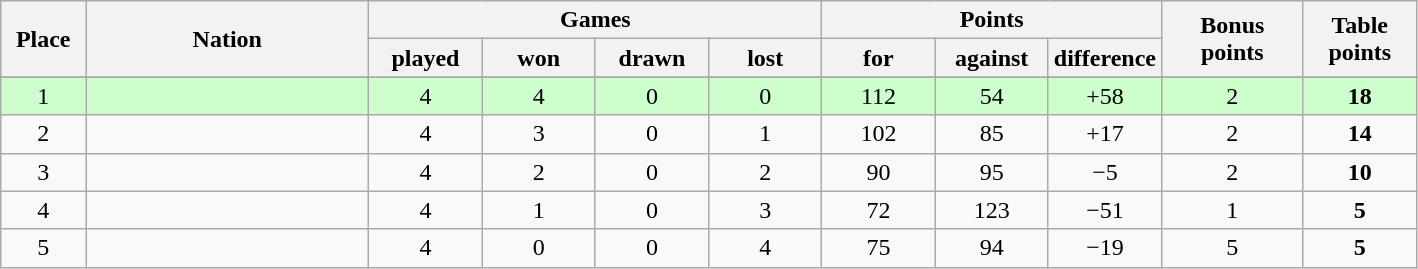<table class="wikitable">
<tr>
<th rowspan=2 width="6%">Place</th>
<th rowspan=2 width="20%">Nation</th>
<th colspan=4 width="40%">Games</th>
<th colspan=3 width="24%">Points</th>
<th rowspan=2 width="10%">Bonus<br>points</th>
<th rowspan=2 width="10%">Table<br>points</th>
</tr>
<tr>
<th width="8%">played</th>
<th width="8%">won</th>
<th width="8%">drawn</th>
<th width="8%">lost</th>
<th width="8%">for</th>
<th width="8%">against</th>
<th width="8%">difference</th>
</tr>
<tr>
</tr>
<tr align=center bgcolor="#ccffcc">
<td>1</td>
<td align=left></td>
<td>4</td>
<td>4</td>
<td>0</td>
<td>0</td>
<td>112</td>
<td>54</td>
<td>+58</td>
<td>2</td>
<td><strong>18</strong></td>
</tr>
<tr align=center>
<td>2</td>
<td align=left></td>
<td>4</td>
<td>3</td>
<td>0</td>
<td>1</td>
<td>102</td>
<td>85</td>
<td>+17</td>
<td>2</td>
<td><strong>14</strong></td>
</tr>
<tr align=center>
<td>3</td>
<td align=left></td>
<td>4</td>
<td>2</td>
<td>0</td>
<td>2</td>
<td>90</td>
<td>95</td>
<td>−5</td>
<td>2</td>
<td><strong>10</strong></td>
</tr>
<tr align=center>
<td>4</td>
<td align=left></td>
<td>4</td>
<td>1</td>
<td>0</td>
<td>3</td>
<td>72</td>
<td>123</td>
<td>−51</td>
<td>1</td>
<td><strong>5</strong></td>
</tr>
<tr align=center>
<td>5</td>
<td align=left></td>
<td>4</td>
<td>0</td>
<td>0</td>
<td>4</td>
<td>75</td>
<td>94</td>
<td>−19</td>
<td>5</td>
<td><strong>5</strong></td>
</tr>
</table>
